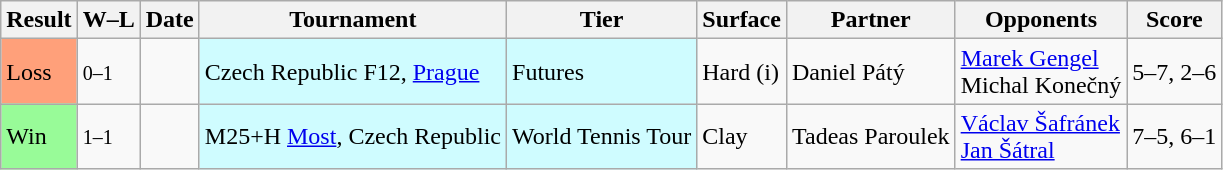<table class="sortable wikitable">
<tr>
<th>Result</th>
<th class="unsortable">W–L</th>
<th>Date</th>
<th>Tournament</th>
<th>Tier</th>
<th>Surface</th>
<th>Partner</th>
<th>Opponents</th>
<th class="unsortable">Score</th>
</tr>
<tr>
<td bgcolor=#FFA07A>Loss</td>
<td><small>0–1</small></td>
<td></td>
<td style="background:#cffcff;">Czech Republic F12, <a href='#'>Prague</a></td>
<td style="background:#cffcff;">Futures</td>
<td>Hard (i)</td>
<td> Daniel Pátý</td>
<td> <a href='#'>Marek Gengel</a><br> Michal Konečný</td>
<td>5–7, 2–6</td>
</tr>
<tr>
<td bgcolor=#98fb98>Win</td>
<td><small>1–1</small></td>
<td></td>
<td style="background:#cffcff;">M25+H <a href='#'>Most</a>, Czech Republic</td>
<td style="background:#cffcff;">World Tennis Tour</td>
<td>Clay</td>
<td> Tadeas Paroulek</td>
<td> <a href='#'>Václav Šafránek</a> <br> <a href='#'>Jan Šátral</a></td>
<td>7–5, 6–1</td>
</tr>
</table>
